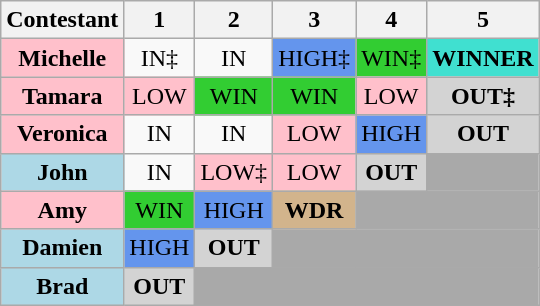<table class="wikitable" align style="text-align:center">
<tr>
<th>Contestant</th>
<th>1</th>
<th>2</th>
<th>3</th>
<th>4</th>
<th>5</th>
</tr>
<tr>
<td style="background:pink"><strong>Michelle</strong></td>
<td>IN‡</td>
<td>IN</td>
<td style="background:cornflowerblue;">HIGH‡</td>
<td style="background:limegreen;">WIN‡</td>
<td style="background:turquoise;"><strong>WINNER</strong></td>
</tr>
<tr>
<td style="background:pink"><strong>Tamara</strong></td>
<td style="background:pink;">LOW</td>
<td style="background:limegreen;">WIN</td>
<td style="background:limegreen;">WIN</td>
<td style="background:pink;">LOW</td>
<td style="background:lightgrey;"><strong>OUT‡</strong></td>
</tr>
<tr>
<td style="background:pink"><strong>Veronica</strong></td>
<td>IN</td>
<td>IN</td>
<td style="background:pink;">LOW</td>
<td style="background:cornflowerblue;">HIGH</td>
<td style="background:lightgrey;"><strong>OUT</strong></td>
</tr>
<tr>
<td style="background:lightblue"><strong>John</strong></td>
<td>IN</td>
<td style="background:pink;">LOW‡</td>
<td style="background:pink;">LOW</td>
<td style="background:lightgrey;"><strong>OUT</strong></td>
<td style="background:darkgrey;"></td>
</tr>
<tr>
<td style="background:pink"><strong>Amy</strong></td>
<td style="background:limegreen;">WIN</td>
<td style="background:cornflowerblue">HIGH</td>
<td style="background:tan"><strong>WDR</strong></td>
<td colspan=2 style="background:darkgrey;"></td>
</tr>
<tr>
<td style="background:lightblue"><strong>Damien</strong></td>
<td style="background:cornflowerblue;">HIGH</td>
<td style="background:lightgrey;"><strong>OUT</strong></td>
<td colspan=3 style="background:darkgrey;"></td>
</tr>
<tr>
<td style="background:lightblue"><strong>Brad</strong></td>
<td style="background:lightgrey;"><strong>OUT</strong></td>
<td colspan=4 style="background:darkgrey;"></td>
</tr>
</table>
